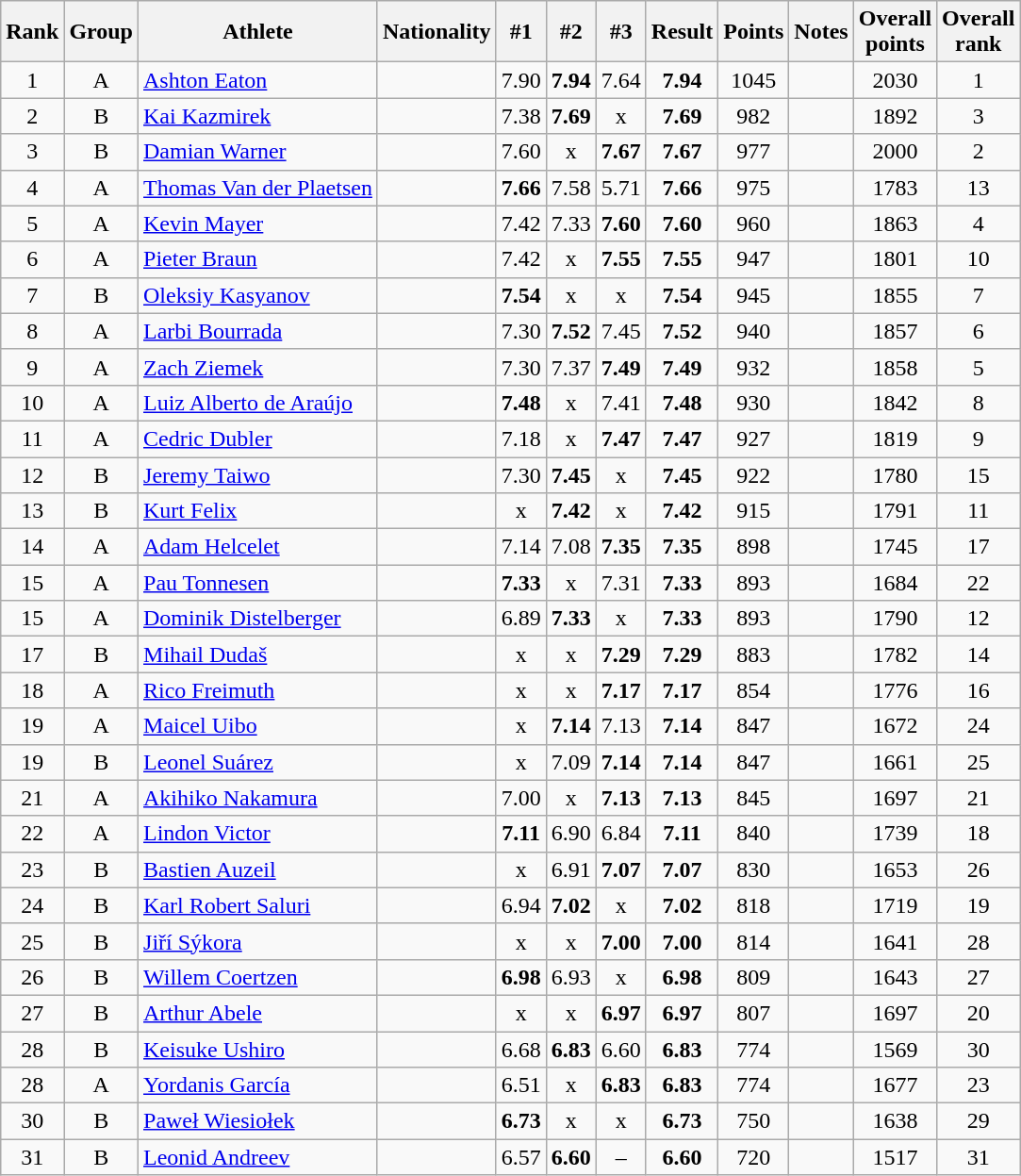<table class="wikitable sortable" style="text-align:center">
<tr>
<th>Rank</th>
<th>Group</th>
<th>Athlete</th>
<th>Nationality</th>
<th>#1</th>
<th>#2</th>
<th>#3</th>
<th>Result</th>
<th>Points</th>
<th>Notes</th>
<th>Overall<br>points</th>
<th>Overall<br>rank</th>
</tr>
<tr>
<td>1</td>
<td>A</td>
<td align=left><a href='#'>Ashton Eaton</a></td>
<td align=left></td>
<td>7.90</td>
<td><strong>7.94</strong></td>
<td>7.64</td>
<td><strong>7.94</strong></td>
<td>1045</td>
<td></td>
<td>2030</td>
<td>1</td>
</tr>
<tr>
<td>2</td>
<td>B</td>
<td align=left><a href='#'>Kai Kazmirek</a></td>
<td align=left></td>
<td>7.38</td>
<td><strong>7.69</strong></td>
<td>x</td>
<td><strong>7.69</strong></td>
<td>982</td>
<td></td>
<td>1892</td>
<td>3</td>
</tr>
<tr>
<td>3</td>
<td>B</td>
<td align=left><a href='#'>Damian Warner</a></td>
<td align=left></td>
<td>7.60</td>
<td>x</td>
<td><strong>7.67</strong></td>
<td><strong>7.67</strong></td>
<td>977</td>
<td></td>
<td>2000</td>
<td>2</td>
</tr>
<tr>
<td>4</td>
<td>A</td>
<td align=left><a href='#'>Thomas Van der Plaetsen</a></td>
<td align=left></td>
<td><strong>7.66</strong></td>
<td>7.58</td>
<td>5.71</td>
<td><strong>7.66</strong></td>
<td>975</td>
<td></td>
<td>1783</td>
<td>13</td>
</tr>
<tr>
<td>5</td>
<td>A</td>
<td align=left><a href='#'>Kevin Mayer</a></td>
<td align=left></td>
<td>7.42</td>
<td>7.33</td>
<td><strong>7.60</strong></td>
<td><strong>7.60</strong></td>
<td>960</td>
<td></td>
<td>1863</td>
<td>4</td>
</tr>
<tr>
<td>6</td>
<td>A</td>
<td align=left><a href='#'>Pieter Braun</a></td>
<td align=left></td>
<td>7.42</td>
<td>x</td>
<td><strong>7.55</strong></td>
<td><strong>7.55</strong></td>
<td>947</td>
<td></td>
<td>1801</td>
<td>10</td>
</tr>
<tr>
<td>7</td>
<td>B</td>
<td align=left><a href='#'>Oleksiy Kasyanov</a></td>
<td align=left></td>
<td><strong>7.54</strong></td>
<td>x</td>
<td>x</td>
<td><strong>7.54</strong></td>
<td>945</td>
<td></td>
<td>1855</td>
<td>7</td>
</tr>
<tr>
<td>8</td>
<td>A</td>
<td align=left><a href='#'>Larbi Bourrada</a></td>
<td align=left></td>
<td>7.30</td>
<td><strong>7.52</strong></td>
<td>7.45</td>
<td><strong>7.52</strong></td>
<td>940</td>
<td></td>
<td>1857</td>
<td>6</td>
</tr>
<tr>
<td>9</td>
<td>A</td>
<td align=left><a href='#'>Zach Ziemek</a></td>
<td align=left></td>
<td>7.30</td>
<td>7.37</td>
<td><strong>7.49</strong></td>
<td><strong>7.49</strong></td>
<td>932</td>
<td></td>
<td>1858</td>
<td>5</td>
</tr>
<tr>
<td>10</td>
<td>A</td>
<td align=left><a href='#'>Luiz Alberto de Araújo</a></td>
<td align=left></td>
<td><strong>7.48</strong></td>
<td>x</td>
<td>7.41</td>
<td><strong>7.48</strong></td>
<td>930</td>
<td></td>
<td>1842</td>
<td>8</td>
</tr>
<tr>
<td>11</td>
<td>A</td>
<td align=left><a href='#'>Cedric Dubler</a></td>
<td align=left></td>
<td>7.18</td>
<td>x</td>
<td><strong>7.47</strong></td>
<td><strong>7.47</strong></td>
<td>927</td>
<td></td>
<td>1819</td>
<td>9</td>
</tr>
<tr>
<td>12</td>
<td>B</td>
<td align=left><a href='#'>Jeremy Taiwo</a></td>
<td align=left></td>
<td>7.30</td>
<td><strong>7.45</strong></td>
<td>x</td>
<td><strong>7.45</strong></td>
<td>922</td>
<td></td>
<td>1780</td>
<td>15</td>
</tr>
<tr>
<td>13</td>
<td>B</td>
<td align=left><a href='#'>Kurt Felix</a></td>
<td align=left></td>
<td>x</td>
<td><strong>7.42</strong></td>
<td>x</td>
<td><strong>7.42</strong></td>
<td>915</td>
<td></td>
<td>1791</td>
<td>11</td>
</tr>
<tr>
<td>14</td>
<td>A</td>
<td align=left><a href='#'>Adam Helcelet</a></td>
<td align=left></td>
<td>7.14</td>
<td>7.08</td>
<td><strong>7.35</strong></td>
<td><strong>7.35</strong></td>
<td>898</td>
<td></td>
<td>1745</td>
<td>17</td>
</tr>
<tr>
<td>15</td>
<td>A</td>
<td align=left><a href='#'>Pau Tonnesen</a></td>
<td align=left></td>
<td><strong>7.33</strong></td>
<td>x</td>
<td>7.31</td>
<td><strong>7.33</strong></td>
<td>893</td>
<td></td>
<td>1684</td>
<td>22</td>
</tr>
<tr>
<td>15</td>
<td>A</td>
<td align=left><a href='#'>Dominik Distelberger</a></td>
<td align=left></td>
<td>6.89</td>
<td><strong>7.33</strong></td>
<td>x</td>
<td><strong>7.33</strong></td>
<td>893</td>
<td></td>
<td>1790</td>
<td>12</td>
</tr>
<tr>
<td>17</td>
<td>B</td>
<td align=left><a href='#'>Mihail Dudaš</a></td>
<td align=left></td>
<td>x</td>
<td>x</td>
<td><strong>7.29</strong></td>
<td><strong>7.29</strong></td>
<td>883</td>
<td></td>
<td>1782</td>
<td>14</td>
</tr>
<tr>
<td>18</td>
<td>A</td>
<td align=left><a href='#'>Rico Freimuth</a></td>
<td align=left></td>
<td>x</td>
<td>x</td>
<td><strong>7.17</strong></td>
<td><strong>7.17</strong></td>
<td>854</td>
<td></td>
<td>1776</td>
<td>16</td>
</tr>
<tr>
<td>19</td>
<td>A</td>
<td align=left><a href='#'>Maicel Uibo</a></td>
<td align=left></td>
<td>x</td>
<td><strong>7.14</strong></td>
<td>7.13</td>
<td><strong>7.14</strong></td>
<td>847</td>
<td></td>
<td>1672</td>
<td>24</td>
</tr>
<tr>
<td>19</td>
<td>B</td>
<td align=left><a href='#'>Leonel Suárez</a></td>
<td align=left></td>
<td>x</td>
<td>7.09</td>
<td><strong>7.14</strong></td>
<td><strong>7.14</strong></td>
<td>847</td>
<td></td>
<td>1661</td>
<td>25</td>
</tr>
<tr>
<td>21</td>
<td>A</td>
<td align=left><a href='#'>Akihiko Nakamura</a></td>
<td align=left></td>
<td>7.00</td>
<td>x</td>
<td><strong>7.13</strong></td>
<td><strong>7.13</strong></td>
<td>845</td>
<td></td>
<td>1697</td>
<td>21</td>
</tr>
<tr>
<td>22</td>
<td>A</td>
<td align=left><a href='#'>Lindon Victor</a></td>
<td align=left></td>
<td><strong>7.11</strong></td>
<td>6.90</td>
<td>6.84</td>
<td><strong>7.11</strong></td>
<td>840</td>
<td></td>
<td>1739</td>
<td>18</td>
</tr>
<tr>
<td>23</td>
<td>B</td>
<td align=left><a href='#'>Bastien Auzeil</a></td>
<td align=left></td>
<td>x</td>
<td>6.91</td>
<td><strong>7.07</strong></td>
<td><strong>7.07</strong></td>
<td>830</td>
<td></td>
<td>1653</td>
<td>26</td>
</tr>
<tr>
<td>24</td>
<td>B</td>
<td align=left><a href='#'>Karl Robert Saluri</a></td>
<td align=left></td>
<td>6.94</td>
<td><strong>7.02</strong></td>
<td>x</td>
<td><strong>7.02</strong></td>
<td>818</td>
<td></td>
<td>1719</td>
<td>19</td>
</tr>
<tr>
<td>25</td>
<td>B</td>
<td align=left><a href='#'>Jiří Sýkora</a></td>
<td align=left></td>
<td>x</td>
<td>x</td>
<td><strong>7.00</strong></td>
<td><strong>7.00</strong></td>
<td>814</td>
<td></td>
<td>1641</td>
<td>28</td>
</tr>
<tr>
<td>26</td>
<td>B</td>
<td align=left><a href='#'>Willem Coertzen</a></td>
<td align=left></td>
<td><strong>6.98</strong></td>
<td>6.93</td>
<td>x</td>
<td><strong>6.98</strong></td>
<td>809</td>
<td></td>
<td>1643</td>
<td>27</td>
</tr>
<tr>
<td>27</td>
<td>B</td>
<td align=left><a href='#'>Arthur Abele</a></td>
<td align=left></td>
<td>x</td>
<td>x</td>
<td><strong>6.97</strong></td>
<td><strong>6.97</strong></td>
<td>807</td>
<td></td>
<td>1697</td>
<td>20</td>
</tr>
<tr>
<td>28</td>
<td>B</td>
<td align=left><a href='#'>Keisuke Ushiro</a></td>
<td align=left></td>
<td>6.68</td>
<td><strong>6.83</strong></td>
<td>6.60</td>
<td><strong>6.83</strong></td>
<td>774</td>
<td></td>
<td>1569</td>
<td>30</td>
</tr>
<tr>
<td>28</td>
<td>A</td>
<td align=left><a href='#'>Yordanis García</a></td>
<td align=left></td>
<td>6.51</td>
<td>x</td>
<td><strong>6.83</strong></td>
<td><strong>6.83</strong></td>
<td>774</td>
<td></td>
<td>1677</td>
<td>23</td>
</tr>
<tr>
<td>30</td>
<td>B</td>
<td align=left><a href='#'>Paweł Wiesiołek</a></td>
<td align=left></td>
<td><strong>6.73</strong></td>
<td>x</td>
<td>x</td>
<td><strong>6.73</strong></td>
<td>750</td>
<td></td>
<td>1638</td>
<td>29</td>
</tr>
<tr>
<td>31</td>
<td>B</td>
<td align=left><a href='#'>Leonid Andreev</a></td>
<td align=left></td>
<td>6.57</td>
<td><strong>6.60</strong></td>
<td>–</td>
<td><strong>6.60</strong></td>
<td>720</td>
<td></td>
<td>1517</td>
<td>31</td>
</tr>
</table>
